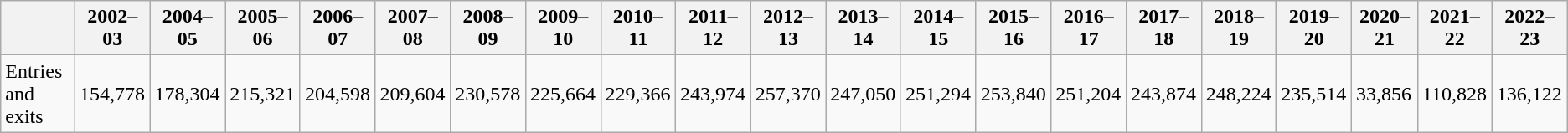<table class="wikitable">
<tr>
<th></th>
<th>2002–03</th>
<th>2004–05</th>
<th>2005–06</th>
<th>2006–07</th>
<th>2007–08</th>
<th>2008–09</th>
<th>2009–10</th>
<th>2010–11</th>
<th>2011–12</th>
<th>2012–13</th>
<th>2013–14</th>
<th>2014–15</th>
<th>2015–16</th>
<th>2016–17</th>
<th>2017–18</th>
<th>2018–19</th>
<th>2019–20</th>
<th>2020–21</th>
<th>2021–22</th>
<th>2022–23</th>
</tr>
<tr>
<td>Entries and exits</td>
<td>154,778</td>
<td>178,304</td>
<td>215,321</td>
<td>204,598</td>
<td>209,604</td>
<td>230,578</td>
<td>225,664</td>
<td>229,366</td>
<td>243,974</td>
<td>257,370</td>
<td>247,050</td>
<td>251,294</td>
<td>253,840</td>
<td>251,204</td>
<td>243,874</td>
<td>248,224</td>
<td>235,514</td>
<td>33,856</td>
<td>110,828</td>
<td>136,122</td>
</tr>
</table>
